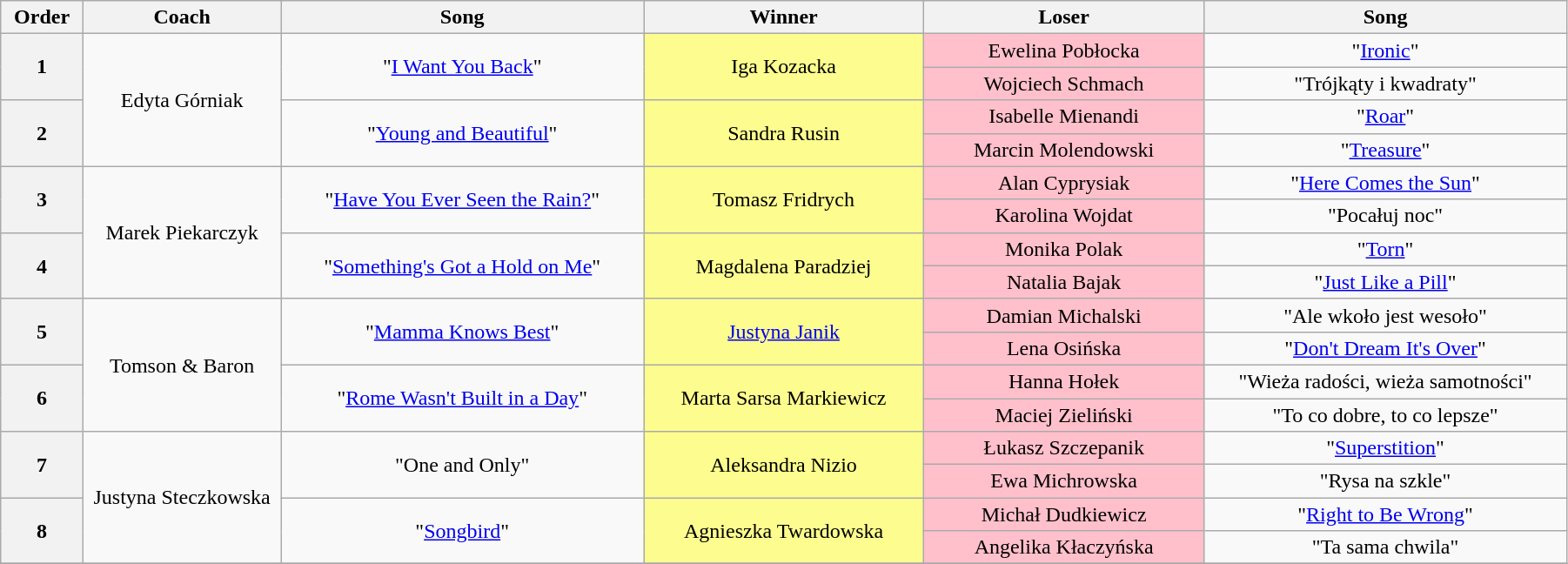<table class="wikitable" style="text-align: center; width:95%;">
<tr>
<th width="05%">Order</th>
<th width="12%">Coach</th>
<th width="22%">Song</th>
<th width="17%">Winner</th>
<th width="17%">Loser</th>
<th width="22%">Song</th>
</tr>
<tr>
<th rowspan="2">1</th>
<td rowspan="4">Edyta Górniak</td>
<td rowspan="2">"<a href='#'>I Want You Back</a>"</td>
<td rowspan="2" style="background:#fdfc8f;">Iga Kozacka</td>
<td style="background:pink;">Ewelina Pobłocka</td>
<td>"<a href='#'>Ironic</a>"</td>
</tr>
<tr>
<td style="background:pink;">Wojciech Schmach</td>
<td>"Trójkąty i kwadraty"</td>
</tr>
<tr>
<th rowspan="2">2</th>
<td rowspan="2">"<a href='#'>Young and Beautiful</a>"</td>
<td rowspan="2" style="background:#fdfc8f;">Sandra Rusin</td>
<td style="background:pink;">Isabelle Mienandi</td>
<td>"<a href='#'>Roar</a>"</td>
</tr>
<tr>
<td style="background:pink;">Marcin Molendowski</td>
<td>"<a href='#'>Treasure</a>"</td>
</tr>
<tr>
<th rowspan="2">3</th>
<td rowspan="4">Marek Piekarczyk</td>
<td rowspan="2">"<a href='#'>Have You Ever Seen the Rain?</a>"</td>
<td rowspan="2" style="background:#fdfc8f;">Tomasz Fridrych</td>
<td style="background:pink;">Alan Cyprysiak</td>
<td>"<a href='#'>Here Comes the Sun</a>"</td>
</tr>
<tr>
<td style="background:pink;">Karolina Wojdat</td>
<td>"Pocałuj noc"</td>
</tr>
<tr>
<th rowspan="2">4</th>
<td rowspan="2">"<a href='#'>Something's Got a Hold on Me</a>"</td>
<td rowspan="2" style="background:#fdfc8f;">Magdalena Paradziej</td>
<td style="background:pink;">Monika Polak</td>
<td>"<a href='#'>Torn</a>"</td>
</tr>
<tr>
<td style="background:pink;">Natalia Bajak</td>
<td>"<a href='#'>Just Like a Pill</a>"</td>
</tr>
<tr>
<th rowspan="2">5</th>
<td rowspan="4">Tomson & Baron</td>
<td rowspan="2">"<a href='#'>Mamma Knows Best</a>"</td>
<td rowspan="2" style="background:#fdfc8f;"><a href='#'>Justyna Janik</a></td>
<td style="background:pink;">Damian Michalski</td>
<td>"Ale wkoło jest wesoło"</td>
</tr>
<tr>
<td style="background:pink;">Lena Osińska</td>
<td>"<a href='#'>Don't Dream It's Over</a>"</td>
</tr>
<tr>
<th rowspan="2">6</th>
<td rowspan="2">"<a href='#'>Rome Wasn't Built in a Day</a>"</td>
<td rowspan="2" style="background:#fdfc8f;">Marta Sarsa Markiewicz</td>
<td style="background:pink;">Hanna Hołek</td>
<td>"Wieża radości, wieża samotności"</td>
</tr>
<tr>
<td style="background:pink;">Maciej Zieliński</td>
<td>"To co dobre, to co lepsze"</td>
</tr>
<tr>
<th rowspan="2">7</th>
<td rowspan="4">Justyna Steczkowska</td>
<td rowspan="2">"One and Only"</td>
<td rowspan="2" style="background:#fdfc8f;">Aleksandra Nizio</td>
<td style="background:pink;">Łukasz Szczepanik</td>
<td>"<a href='#'>Superstition</a>"</td>
</tr>
<tr>
<td style="background:pink;">Ewa Michrowska</td>
<td>"Rysa na szkle"</td>
</tr>
<tr>
<th rowspan="2">8</th>
<td rowspan="2">"<a href='#'>Songbird</a>"</td>
<td rowspan="2" style="background:#fdfc8f;">Agnieszka Twardowska</td>
<td style="background:pink;">Michał Dudkiewicz</td>
<td>"<a href='#'>Right to Be Wrong</a>"</td>
</tr>
<tr>
<td style="background:pink;">Angelika Kłaczyńska</td>
<td>"Ta sama chwila"</td>
</tr>
<tr>
</tr>
</table>
